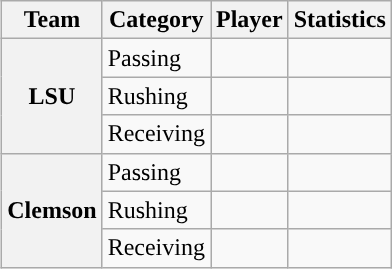<table class="wikitable" style="float:right">
<tr>
<th>Team</th>
<th>Category</th>
<th>Player</th>
<th>Statistics</th>
</tr>
<tr>
<th rowspan=3>LSU</th>
<td>Passing</td>
<td></td>
<td></td>
</tr>
<tr>
<td>Rushing</td>
<td></td>
<td></td>
</tr>
<tr>
<td>Receiving</td>
<td></td>
<td></td>
</tr>
<tr>
<th rowspan=3>Clemson</th>
<td>Passing</td>
<td></td>
<td></td>
</tr>
<tr>
<td>Rushing</td>
<td></td>
<td></td>
</tr>
<tr>
<td>Receiving</td>
<td></td>
<td></td>
</tr>
</table>
